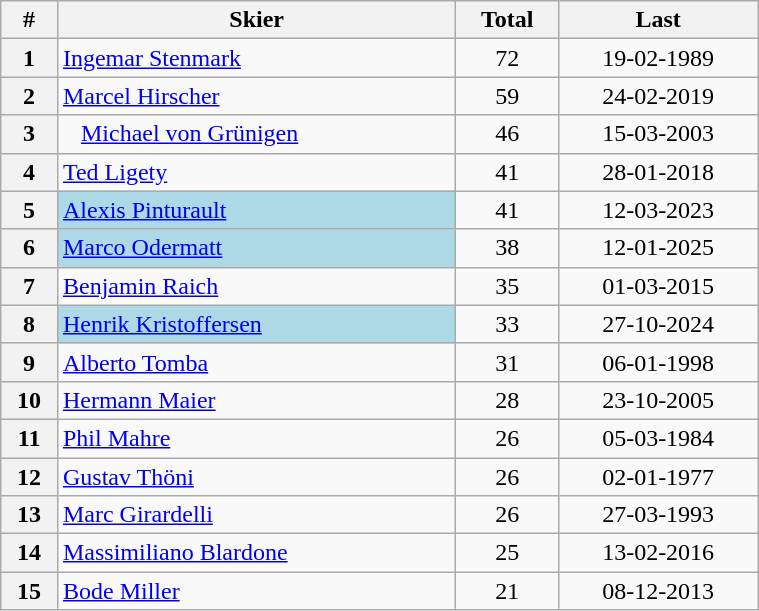<table class="wikitable" width=40% style="font-size:100%; text-align:center;">
<tr>
<th>#</th>
<th>Skier</th>
<th>Total</th>
<th>Last</th>
</tr>
<tr>
<th>1</th>
<td align=left> <a href='#'>Ingemar Stenmark </a></td>
<td>72</td>
<td>19-02-1989</td>
</tr>
<tr>
<th>2</th>
<td align=left> <a href='#'>Marcel Hirscher</a></td>
<td>59</td>
<td>24-02-2019</td>
</tr>
<tr>
<th>3</th>
<td align=left>   <a href='#'>Michael von Grünigen</a></td>
<td>46</td>
<td>15-03-2003</td>
</tr>
<tr>
<th>4</th>
<td align=left> <a href='#'>Ted Ligety</a></td>
<td>41</td>
<td>28-01-2018</td>
</tr>
<tr>
<th>5</th>
<td align=left bgcolor=lightblue> <a href='#'>Alexis Pinturault</a></td>
<td>41</td>
<td>12-03-2023</td>
</tr>
<tr>
<th>6</th>
<td align=left bgcolor=lightblue> <a href='#'>Marco Odermatt</a></td>
<td>38</td>
<td>12-01-2025</td>
</tr>
<tr>
<th>7</th>
<td align=left> <a href='#'>Benjamin Raich</a></td>
<td>35</td>
<td>01-03-2015</td>
</tr>
<tr>
<th>8</th>
<td align=left bgcolor=lightblue> <a href='#'>Henrik Kristoffersen</a></td>
<td>33</td>
<td>27-10-2024</td>
</tr>
<tr>
<th>9</th>
<td align=left> <a href='#'>Alberto Tomba</a></td>
<td>31</td>
<td>06-01-1998</td>
</tr>
<tr>
<th>10</th>
<td align=left> <a href='#'>Hermann Maier</a></td>
<td>28</td>
<td>23-10-2005</td>
</tr>
<tr>
<th>11</th>
<td align=left> <a href='#'>Phil Mahre</a></td>
<td>26</td>
<td>05-03-1984</td>
</tr>
<tr>
<th>12</th>
<td align=left> <a href='#'>Gustav Thöni</a></td>
<td>26</td>
<td>02-01-1977</td>
</tr>
<tr>
<th>13</th>
<td align=left> <a href='#'>Marc Girardelli</a></td>
<td>26</td>
<td>27-03-1993</td>
</tr>
<tr>
<th>14</th>
<td align=left> <a href='#'>Massimiliano Blardone</a></td>
<td>25</td>
<td>13-02-2016</td>
</tr>
<tr>
<th>15</th>
<td align=left> <a href='#'>Bode Miller</a></td>
<td>21</td>
<td>08-12-2013</td>
</tr>
</table>
